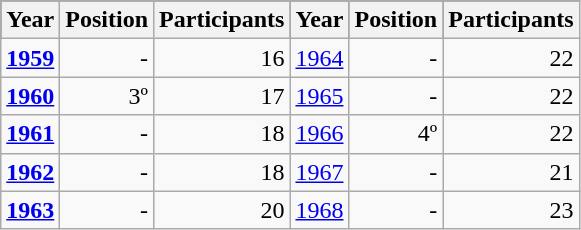<table class="wikitable" style="text-align:right;">
<tr style="background:#000;">
<th>Year</th>
<th>Position</th>
<th>Participants</th>
<th>Year</th>
<th>Position</th>
<th>Participants</th>
</tr>
<tr>
<td><strong><a href='#'>1959</a></strong></td>
<td>-</td>
<td>16</td>
<td><a href='#'>1964</a></td>
<td>-</td>
<td>22</td>
</tr>
<tr>
<td><strong><a href='#'>1960</a></strong></td>
<td>3º</td>
<td>17</td>
<td><a href='#'>1965</a></td>
<td>-</td>
<td>22</td>
</tr>
<tr>
<td><strong><a href='#'>1961</a></strong></td>
<td>-</td>
<td>18</td>
<td><a href='#'>1966</a></td>
<td>4º</td>
<td>22</td>
</tr>
<tr>
<td><strong><a href='#'>1962</a></strong></td>
<td>-</td>
<td>18</td>
<td><a href='#'>1967</a></td>
<td>-</td>
<td>21</td>
</tr>
<tr>
<td><strong><a href='#'>1963</a></strong></td>
<td>-</td>
<td>20</td>
<td><a href='#'>1968</a></td>
<td>-</td>
<td>23</td>
</tr>
</table>
